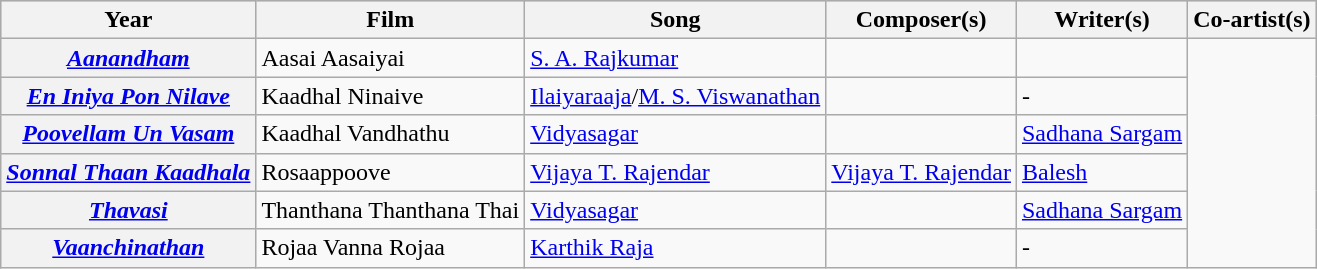<table class="wikitable sortable plainrowheaders">
<tr style="background:#ccc; text-align:center;">
<th scope="col">Year</th>
<th scope="col">Film</th>
<th scope="col">Song</th>
<th scope="col">Composer(s)</th>
<th scope="col">Writer(s)</th>
<th scope="col">Co-artist(s)</th>
</tr>
<tr>
<th><em><a href='#'>Aanandham</a></em></th>
<td>Aasai Aasaiyai</td>
<td><a href='#'>S. A. Rajkumar</a></td>
<td></td>
<td></td>
</tr>
<tr>
<th><em><a href='#'>En Iniya Pon Nilave</a></em></th>
<td>Kaadhal Ninaive</td>
<td><a href='#'>Ilaiyaraaja</a>/<a href='#'>M. S. Viswanathan</a></td>
<td></td>
<td>-</td>
</tr>
<tr>
<th><em><a href='#'>Poovellam Un Vasam</a></em></th>
<td>Kaadhal Vandhathu</td>
<td><a href='#'>Vidyasagar</a></td>
<td></td>
<td><a href='#'>Sadhana Sargam</a></td>
</tr>
<tr>
<th><em><a href='#'>Sonnal Thaan Kaadhala</a></em></th>
<td>Rosaappoove</td>
<td><a href='#'>Vijaya T. Rajendar</a></td>
<td><a href='#'>Vijaya T. Rajendar</a></td>
<td><a href='#'>Balesh</a></td>
</tr>
<tr>
<th><em><a href='#'>Thavasi</a></em></th>
<td>Thanthana Thanthana Thai</td>
<td><a href='#'>Vidyasagar</a></td>
<td></td>
<td><a href='#'>Sadhana Sargam</a></td>
</tr>
<tr>
<th><em><a href='#'>Vaanchinathan</a></em></th>
<td>Rojaa Vanna Rojaa</td>
<td><a href='#'>Karthik Raja</a></td>
<td></td>
<td>-</td>
</tr>
</table>
